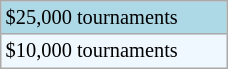<table class="wikitable"  style="font-size:85%; width:12%;">
<tr style="background:lightblue;">
<td>$25,000 tournaments</td>
</tr>
<tr style="background:#f0f8ff;">
<td>$10,000 tournaments</td>
</tr>
</table>
